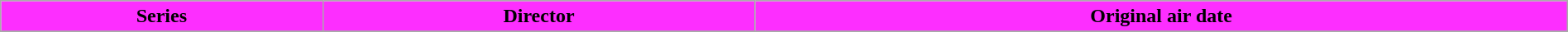<table class="wikitable plainrowheaders" style="width:100%;">
<tr>
<th scope="col" style="white-space:nowrap; background:#FD2EFF; color:#000000;">Series</th>
<th scope="col" style="white-space:nowrap; background:#FD2EFF; color:#000000;">Director</th>
<th scope="col" style="white-space:nowrap; background:#FD2EFF; color:#000000;">Original air date</th>
</tr>
<tr>
</tr>
</table>
